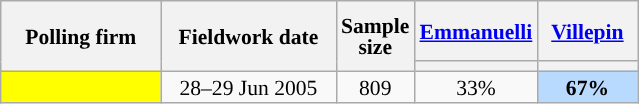<table class="wikitable sortable" style="text-align:center;font-size:90%;line-height:14px;">
<tr style="height:40px;">
<th style="width:100px;" rowspan="2">Polling firm</th>
<th style="width:110px;" rowspan="2">Fieldwork date</th>
<th style="width:35px;" rowspan="2">Sample<br>size</th>
<th class="unsortable" style="width:60px;"><a href='#'>Emmanuelli</a><br></th>
<th class="unsortable" style="width:60px;"><a href='#'>Villepin</a><br></th>
</tr>
<tr>
<th style="background:"></th>
<th style="background:"></th>
</tr>
<tr>
<td style="background:yellow;"></td>
<td data-sort-value="2005-06-29">28–29 Jun 2005</td>
<td>809</td>
<td>33%</td>
<td style="background:#B9DAFF;"><strong>67%</strong></td>
</tr>
</table>
